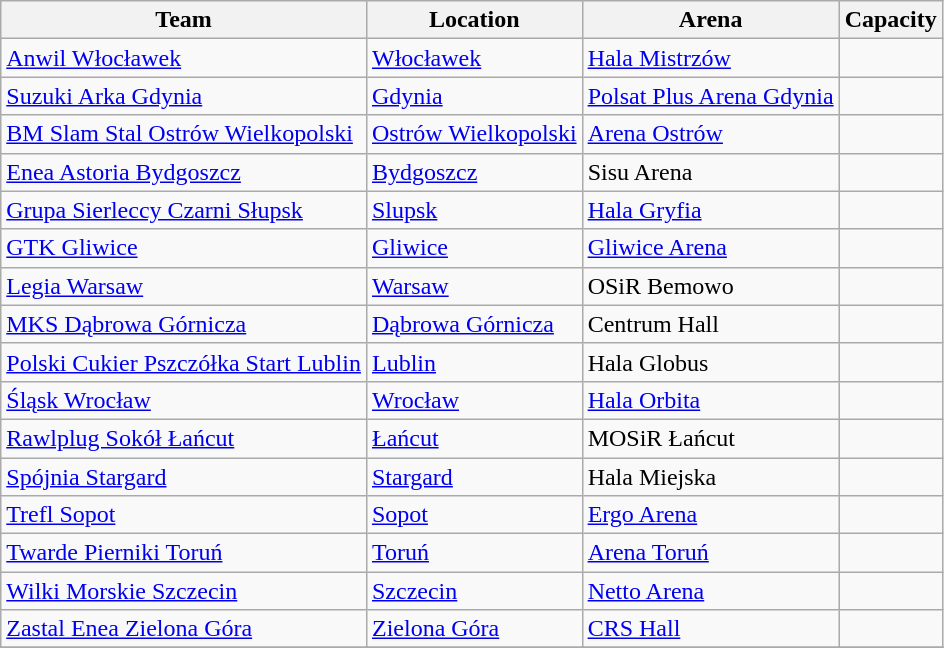<table class="wikitable sortable">
<tr>
<th>Team</th>
<th>Location</th>
<th>Arena</th>
<th>Capacity</th>
</tr>
<tr>
<td><a href='#'>Anwil Włocławek</a></td>
<td><a href='#'>Włocławek</a></td>
<td><a href='#'>Hala Mistrzów</a></td>
<td align="center"></td>
</tr>
<tr>
<td><a href='#'>Suzuki Arka Gdynia</a></td>
<td><a href='#'>Gdynia</a></td>
<td><a href='#'>Polsat Plus Arena Gdynia</a></td>
<td align="center"></td>
</tr>
<tr>
<td><a href='#'>BM Slam Stal Ostrów Wielkopolski</a></td>
<td><a href='#'>Ostrów Wielkopolski</a></td>
<td><a href='#'>Arena Ostrów</a></td>
<td align="center"></td>
</tr>
<tr>
<td><a href='#'>Enea Astoria Bydgoszcz</a></td>
<td><a href='#'>Bydgoszcz</a></td>
<td>Sisu Arena</td>
<td align="center"></td>
</tr>
<tr>
<td><a href='#'>Grupa Sierleccy Czarni Słupsk</a></td>
<td><a href='#'>Slupsk</a></td>
<td><a href='#'>Hala Gryfia</a></td>
<td style="text-align:center;"></td>
</tr>
<tr>
<td><a href='#'>GTK Gliwice</a></td>
<td><a href='#'>Gliwice</a></td>
<td><a href='#'>Gliwice Arena</a></td>
<td align="center"></td>
</tr>
<tr>
<td><a href='#'>Legia Warsaw</a></td>
<td><a href='#'>Warsaw</a></td>
<td>OSiR Bemowo</td>
<td align="center"></td>
</tr>
<tr>
<td><a href='#'>MKS Dąbrowa Górnicza</a></td>
<td><a href='#'>Dąbrowa Górnicza</a></td>
<td>Centrum Hall</td>
<td align="center"></td>
</tr>
<tr>
<td><a href='#'>Polski Cukier Pszczółka Start Lublin</a></td>
<td><a href='#'>Lublin</a></td>
<td>Hala Globus</td>
<td style="text-align:center;"></td>
</tr>
<tr>
<td><a href='#'>Śląsk Wrocław</a></td>
<td><a href='#'>Wrocław</a></td>
<td><a href='#'>Hala Orbita</a></td>
<td align="center"></td>
</tr>
<tr>
<td><a href='#'>Rawlplug Sokół Łańcut</a></td>
<td><a href='#'>Łańcut</a></td>
<td>MOSiR Łańcut</td>
<td align="center"></td>
</tr>
<tr>
<td><a href='#'>Spójnia Stargard</a></td>
<td><a href='#'>Stargard</a></td>
<td>Hala Miejska</td>
<td align="center"></td>
</tr>
<tr>
<td><a href='#'>Trefl Sopot</a></td>
<td><a href='#'>Sopot</a></td>
<td><a href='#'>Ergo Arena</a></td>
<td align="center"></td>
</tr>
<tr>
<td><a href='#'>Twarde Pierniki Toruń</a></td>
<td><a href='#'>Toruń</a></td>
<td><a href='#'>Arena Toruń</a></td>
<td align="center"></td>
</tr>
<tr>
<td><a href='#'>Wilki Morskie Szczecin</a></td>
<td><a href='#'>Szczecin</a></td>
<td><a href='#'>Netto Arena</a></td>
<td align="center"></td>
</tr>
<tr>
<td><a href='#'>Zastal Enea Zielona Góra</a></td>
<td><a href='#'>Zielona Góra</a></td>
<td><a href='#'>CRS Hall</a></td>
<td align="center"></td>
</tr>
<tr>
</tr>
</table>
